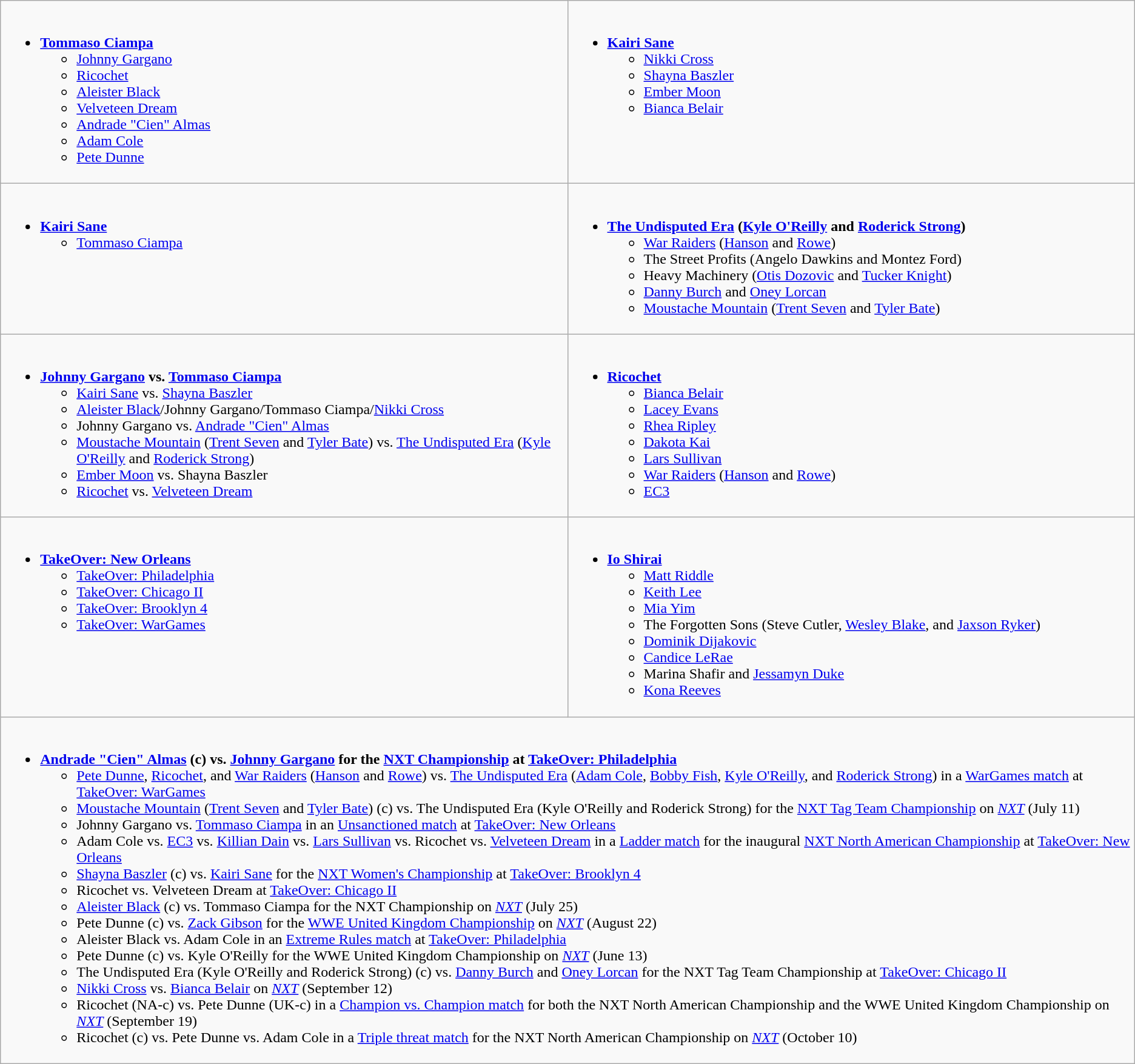<table class="wikitable">
<tr>
<td style="vertical-align:top; width:50%;"><br><ul><li><strong><a href='#'>Tommaso Ciampa</a></strong><ul><li><a href='#'>Johnny Gargano</a></li><li><a href='#'>Ricochet</a></li><li><a href='#'>Aleister Black</a></li><li><a href='#'>Velveteen Dream</a></li><li><a href='#'>Andrade "Cien" Almas</a></li><li><a href='#'>Adam Cole</a></li><li><a href='#'>Pete Dunne</a></li></ul></li></ul></td>
<td style="vertical-align:top; width:50%;"><br><ul><li><strong><a href='#'>Kairi Sane</a></strong><ul><li><a href='#'>Nikki Cross</a></li><li><a href='#'>Shayna Baszler</a></li><li><a href='#'>Ember Moon</a></li><li><a href='#'>Bianca Belair</a></li></ul></li></ul></td>
</tr>
<tr>
<td style="vertical-align:top; width:50%;"><br><ul><li><strong><a href='#'>Kairi Sane</a></strong><ul><li><a href='#'>Tommaso Ciampa</a></li></ul></li></ul></td>
<td style="vertical-align:top; width:50%;"><br><ul><li><strong><a href='#'>The Undisputed Era</a> (<a href='#'>Kyle O'Reilly</a> and <a href='#'>Roderick Strong</a>)</strong><ul><li><a href='#'>War Raiders</a> (<a href='#'>Hanson</a> and <a href='#'>Rowe</a>)</li><li>The Street Profits (Angelo Dawkins and Montez Ford)</li><li>Heavy Machinery (<a href='#'>Otis Dozovic</a> and <a href='#'>Tucker Knight</a>)</li><li><a href='#'>Danny Burch</a> and <a href='#'>Oney Lorcan</a></li><li><a href='#'>Moustache Mountain</a> (<a href='#'>Trent Seven</a> and <a href='#'>Tyler Bate</a>)</li></ul></li></ul></td>
</tr>
<tr>
<td style="vertical-align:top; width:50%;"><br><ul><li><strong><a href='#'>Johnny Gargano</a> vs. <a href='#'>Tommaso Ciampa</a></strong><ul><li><a href='#'>Kairi Sane</a> vs. <a href='#'>Shayna Baszler</a></li><li><a href='#'>Aleister Black</a>/Johnny Gargano/Tommaso Ciampa/<a href='#'>Nikki Cross</a></li><li>Johnny Gargano vs. <a href='#'>Andrade "Cien" Almas</a></li><li><a href='#'>Moustache Mountain</a> (<a href='#'>Trent Seven</a> and <a href='#'>Tyler Bate</a>) vs. <a href='#'>The Undisputed Era</a> (<a href='#'>Kyle O'Reilly</a> and <a href='#'>Roderick Strong</a>)</li><li><a href='#'>Ember Moon</a> vs. Shayna Baszler</li><li><a href='#'>Ricochet</a> vs. <a href='#'>Velveteen Dream</a></li></ul></li></ul></td>
<td style="vertical-align:top; width:50%;"><br><ul><li><strong><a href='#'>Ricochet</a></strong><ul><li><a href='#'>Bianca Belair</a></li><li><a href='#'>Lacey Evans</a></li><li><a href='#'>Rhea Ripley</a></li><li><a href='#'>Dakota Kai</a></li><li><a href='#'>Lars Sullivan</a></li><li><a href='#'>War Raiders</a> (<a href='#'>Hanson</a> and <a href='#'>Rowe</a>)</li><li><a href='#'>EC3</a></li></ul></li></ul></td>
</tr>
<tr>
<td style="vertical-align:top; width:50%;"><br><ul><li><strong><a href='#'>TakeOver: New Orleans</a></strong><ul><li><a href='#'>TakeOver: Philadelphia</a></li><li><a href='#'>TakeOver: Chicago II</a></li><li><a href='#'>TakeOver: Brooklyn 4</a></li><li><a href='#'>TakeOver: WarGames</a></li></ul></li></ul></td>
<td style="vertical-align:top; width:50%;"><br><ul><li><strong><a href='#'>Io Shirai</a></strong><ul><li><a href='#'>Matt Riddle</a></li><li><a href='#'>Keith Lee</a></li><li><a href='#'>Mia Yim</a></li><li>The Forgotten Sons (Steve Cutler, <a href='#'>Wesley Blake</a>, and <a href='#'>Jaxson Ryker</a>)</li><li><a href='#'>Dominik Dijakovic</a></li><li><a href='#'>Candice LeRae</a></li><li>Marina Shafir and <a href='#'>Jessamyn Duke</a></li><li><a href='#'>Kona Reeves</a></li></ul></li></ul></td>
</tr>
<tr>
<td style="vertical-align:top; width:50%;" colspan=2><br><ul><li><strong><a href='#'>Andrade "Cien" Almas</a> (c) vs. <a href='#'>Johnny Gargano</a> for the <a href='#'>NXT Championship</a> at <a href='#'>TakeOver: Philadelphia</a></strong><ul><li><a href='#'>Pete Dunne</a>, <a href='#'>Ricochet</a>, and <a href='#'>War Raiders</a> (<a href='#'>Hanson</a> and <a href='#'>Rowe</a>) vs. <a href='#'>The Undisputed Era</a> (<a href='#'>Adam Cole</a>, <a href='#'>Bobby Fish</a>, <a href='#'>Kyle O'Reilly</a>, and <a href='#'>Roderick Strong</a>) in a <a href='#'>WarGames match</a> at <a href='#'>TakeOver: WarGames</a></li><li><a href='#'>Moustache Mountain</a> (<a href='#'>Trent Seven</a> and <a href='#'>Tyler Bate</a>) (c) vs. The Undisputed Era (Kyle O'Reilly and Roderick Strong) for the <a href='#'>NXT Tag Team Championship</a> on <em><a href='#'>NXT</a></em> (July 11)</li><li>Johnny Gargano vs. <a href='#'>Tommaso Ciampa</a> in an <a href='#'>Unsanctioned match</a> at <a href='#'>TakeOver: New Orleans</a></li><li>Adam Cole vs. <a href='#'>EC3</a> vs. <a href='#'>Killian Dain</a> vs. <a href='#'>Lars Sullivan</a> vs. Ricochet vs. <a href='#'>Velveteen Dream</a> in a <a href='#'>Ladder match</a> for the inaugural <a href='#'>NXT North American Championship</a> at <a href='#'>TakeOver: New Orleans</a></li><li><a href='#'>Shayna Baszler</a> (c) vs. <a href='#'>Kairi Sane</a> for the <a href='#'>NXT Women's Championship</a> at <a href='#'>TakeOver: Brooklyn 4</a></li><li>Ricochet vs. Velveteen Dream at <a href='#'>TakeOver: Chicago II</a></li><li><a href='#'>Aleister Black</a> (c) vs. Tommaso Ciampa for the NXT Championship on <em><a href='#'>NXT</a></em> (July 25)</li><li>Pete Dunne (c) vs. <a href='#'>Zack Gibson</a> for the <a href='#'>WWE United Kingdom Championship</a> on <em><a href='#'>NXT</a></em> (August 22)</li><li>Aleister Black vs. Adam Cole in an <a href='#'>Extreme Rules match</a> at <a href='#'>TakeOver: Philadelphia</a></li><li>Pete Dunne (c) vs. Kyle O'Reilly for the WWE United Kingdom Championship on <em><a href='#'>NXT</a></em> (June 13)</li><li>The Undisputed Era (Kyle O'Reilly and Roderick Strong) (c) vs. <a href='#'>Danny Burch</a> and <a href='#'>Oney Lorcan</a> for the NXT Tag Team Championship at <a href='#'>TakeOver: Chicago II</a></li><li><a href='#'>Nikki Cross</a> vs. <a href='#'>Bianca Belair</a> on <em><a href='#'>NXT</a></em> (September 12)</li><li>Ricochet (NA-c) vs. Pete Dunne (UK-c) in a <a href='#'>Champion vs. Champion match</a> for both the NXT North American Championship and the WWE United Kingdom Championship on <em><a href='#'>NXT</a></em> (September 19)</li><li>Ricochet (c) vs. Pete Dunne vs. Adam Cole in a <a href='#'>Triple threat match</a> for the NXT North American Championship on <em><a href='#'>NXT</a></em> (October 10)</li></ul></li></ul></td>
</tr>
</table>
